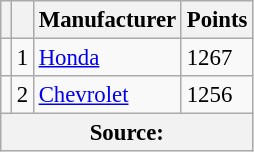<table class="wikitable" style="font-size: 95%;">
<tr>
<th scope="col"></th>
<th scope="col"></th>
<th scope="col">Manufacturer</th>
<th scope="col">Points</th>
</tr>
<tr>
<td align="left"></td>
<td align="center">1</td>
<td><a href='#'>Honda</a></td>
<td>1267</td>
</tr>
<tr>
<td align="left"></td>
<td align="center">2</td>
<td><a href='#'>Chevrolet</a></td>
<td>1256</td>
</tr>
<tr>
<th colspan=4>Source:</th>
</tr>
</table>
